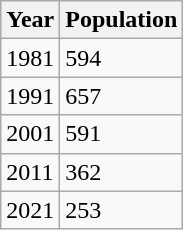<table class=wikitable>
<tr>
<th>Year</th>
<th>Population</th>
</tr>
<tr>
<td>1981</td>
<td>594</td>
</tr>
<tr>
<td>1991</td>
<td>657</td>
</tr>
<tr>
<td>2001</td>
<td>591</td>
</tr>
<tr>
<td>2011</td>
<td>362</td>
</tr>
<tr>
<td>2021</td>
<td>253</td>
</tr>
</table>
